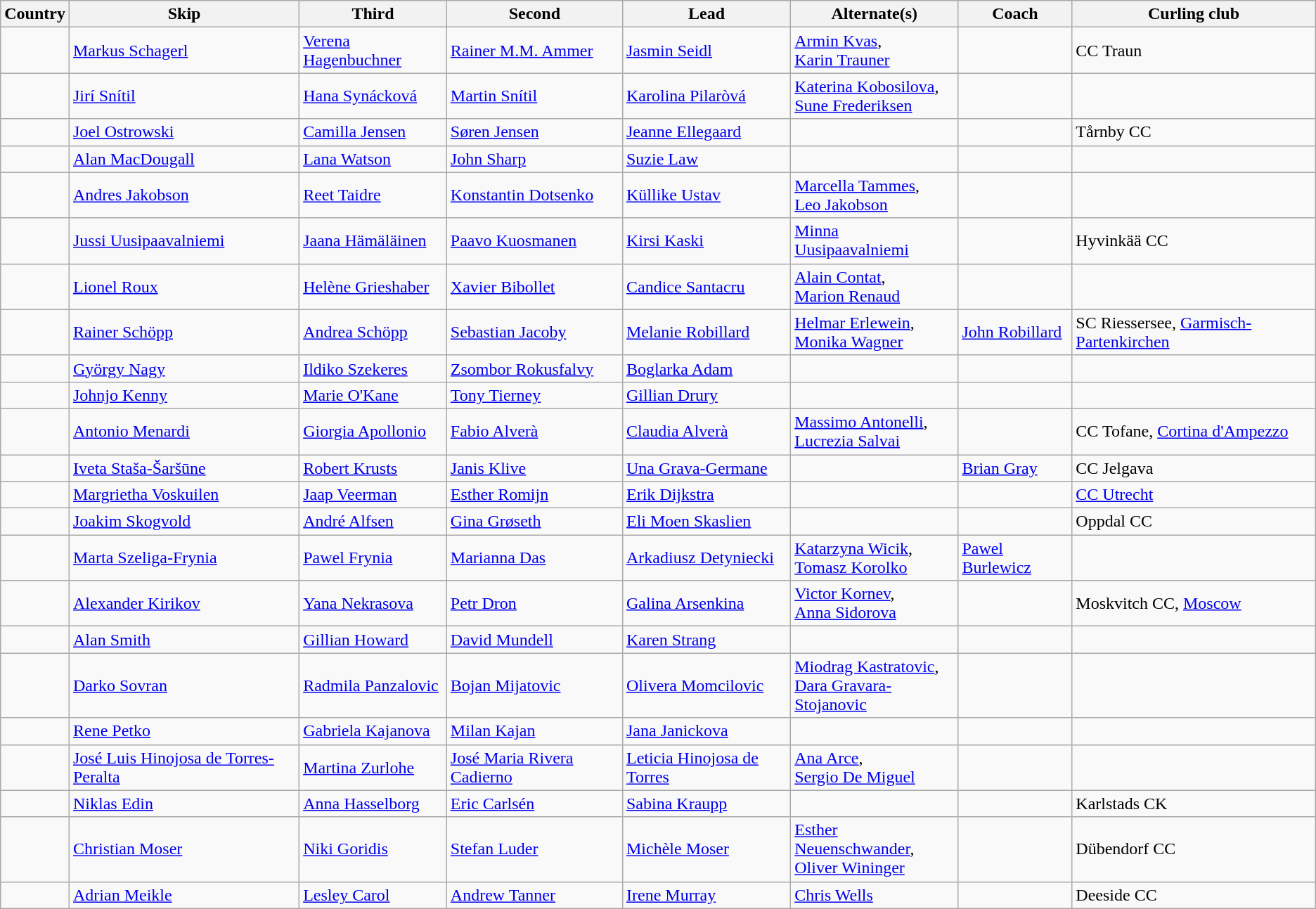<table class="wikitable">
<tr>
<th>Country</th>
<th>Skip</th>
<th>Third</th>
<th>Second</th>
<th>Lead</th>
<th>Alternate(s)</th>
<th>Coach</th>
<th>Curling club</th>
</tr>
<tr>
<td></td>
<td><a href='#'>Markus Schagerl</a></td>
<td><a href='#'>Verena Hagenbuchner</a></td>
<td><a href='#'>Rainer M.M. Ammer</a></td>
<td><a href='#'>Jasmin Seidl</a></td>
<td><a href='#'>Armin Kvas</a>,<br><a href='#'>Karin Trauner</a></td>
<td></td>
<td>CC Traun</td>
</tr>
<tr>
<td></td>
<td><a href='#'>Jirí Snítil</a></td>
<td><a href='#'>Hana Synácková</a></td>
<td><a href='#'>Martin Snítil</a></td>
<td><a href='#'>Karolina Pilaròvá</a></td>
<td><a href='#'>Katerina Kobosilova</a>,<br><a href='#'>Sune Frederiksen</a></td>
<td></td>
<td></td>
</tr>
<tr>
<td></td>
<td><a href='#'>Joel Ostrowski</a></td>
<td><a href='#'>Camilla Jensen</a></td>
<td><a href='#'>Søren Jensen</a></td>
<td><a href='#'>Jeanne Ellegaard</a></td>
<td></td>
<td></td>
<td>Tårnby CC</td>
</tr>
<tr>
<td></td>
<td><a href='#'>Alan MacDougall</a></td>
<td><a href='#'>Lana Watson</a></td>
<td><a href='#'>John Sharp</a></td>
<td><a href='#'>Suzie Law</a></td>
<td></td>
<td></td>
<td></td>
</tr>
<tr>
<td></td>
<td><a href='#'>Andres Jakobson</a></td>
<td><a href='#'>Reet Taidre</a></td>
<td><a href='#'>Konstantin Dotsenko</a></td>
<td><a href='#'>Küllike Ustav</a></td>
<td><a href='#'>Marcella Tammes</a>,<br><a href='#'>Leo Jakobson</a></td>
<td></td>
<td></td>
</tr>
<tr>
<td></td>
<td><a href='#'>Jussi Uusipaavalniemi</a></td>
<td><a href='#'>Jaana Hämäläinen</a></td>
<td><a href='#'>Paavo Kuosmanen</a></td>
<td><a href='#'>Kirsi Kaski</a></td>
<td><a href='#'>Minna Uusipaavalniemi</a></td>
<td></td>
<td>Hyvinkää CC</td>
</tr>
<tr>
<td></td>
<td><a href='#'>Lionel Roux</a></td>
<td><a href='#'>Helène Grieshaber</a></td>
<td><a href='#'>Xavier Bibollet</a></td>
<td><a href='#'>Candice Santacru</a></td>
<td><a href='#'>Alain Contat</a>,<br><a href='#'>Marion Renaud</a></td>
<td></td>
<td></td>
</tr>
<tr>
<td></td>
<td><a href='#'>Rainer Schöpp</a></td>
<td><a href='#'>Andrea Schöpp</a></td>
<td><a href='#'>Sebastian Jacoby</a></td>
<td><a href='#'>Melanie Robillard</a></td>
<td><a href='#'>Helmar Erlewein</a>,<br><a href='#'>Monika Wagner</a></td>
<td><a href='#'>John Robillard</a></td>
<td>SC Riessersee, <a href='#'>Garmisch-Partenkirchen</a></td>
</tr>
<tr>
<td></td>
<td><a href='#'>György Nagy</a></td>
<td><a href='#'>Ildiko Szekeres</a></td>
<td><a href='#'>Zsombor Rokusfalvy</a></td>
<td><a href='#'>Boglarka Adam</a></td>
<td></td>
<td></td>
<td></td>
</tr>
<tr>
<td></td>
<td><a href='#'>Johnjo Kenny</a></td>
<td><a href='#'>Marie O'Kane</a></td>
<td><a href='#'>Tony Tierney</a></td>
<td><a href='#'>Gillian Drury</a></td>
<td></td>
<td></td>
<td></td>
</tr>
<tr>
<td></td>
<td><a href='#'>Antonio Menardi</a></td>
<td><a href='#'>Giorgia Apollonio</a></td>
<td><a href='#'>Fabio Alverà</a></td>
<td><a href='#'>Claudia Alverà</a></td>
<td><a href='#'>Massimo Antonelli</a>,<br><a href='#'>Lucrezia Salvai</a></td>
<td></td>
<td>CC Tofane, <a href='#'>Cortina d'Ampezzo</a></td>
</tr>
<tr>
<td></td>
<td><a href='#'>Iveta Staša-Šaršūne</a></td>
<td><a href='#'>Robert Krusts</a></td>
<td><a href='#'>Janis Klive</a></td>
<td><a href='#'>Una Grava-Germane</a></td>
<td></td>
<td><a href='#'>Brian Gray</a></td>
<td>CC Jelgava</td>
</tr>
<tr>
<td></td>
<td><a href='#'>Margrietha Voskuilen</a></td>
<td><a href='#'>Jaap Veerman</a></td>
<td><a href='#'>Esther Romijn</a></td>
<td><a href='#'>Erik Dijkstra</a></td>
<td></td>
<td></td>
<td><a href='#'>CC Utrecht</a></td>
</tr>
<tr>
<td></td>
<td><a href='#'>Joakim Skogvold</a></td>
<td><a href='#'>André Alfsen</a></td>
<td><a href='#'>Gina Grøseth</a></td>
<td><a href='#'>Eli Moen Skaslien</a></td>
<td></td>
<td></td>
<td>Oppdal CC</td>
</tr>
<tr>
<td></td>
<td><a href='#'>Marta Szeliga-Frynia</a></td>
<td><a href='#'>Pawel Frynia</a></td>
<td><a href='#'>Marianna Das</a></td>
<td><a href='#'>Arkadiusz Detyniecki</a></td>
<td><a href='#'>Katarzyna Wicik</a>,<br><a href='#'>Tomasz Korolko</a></td>
<td><a href='#'>Pawel Burlewicz</a></td>
<td></td>
</tr>
<tr>
<td></td>
<td><a href='#'>Alexander Kirikov</a></td>
<td><a href='#'>Yana Nekrasova</a></td>
<td><a href='#'>Petr Dron</a></td>
<td><a href='#'>Galina Arsenkina</a></td>
<td><a href='#'>Victor Kornev</a>,<br><a href='#'>Anna Sidorova</a></td>
<td></td>
<td>Moskvitch CC, <a href='#'>Moscow</a></td>
</tr>
<tr>
<td></td>
<td><a href='#'>Alan Smith</a></td>
<td><a href='#'>Gillian Howard</a></td>
<td><a href='#'>David Mundell</a></td>
<td><a href='#'>Karen Strang</a></td>
<td></td>
<td></td>
<td></td>
</tr>
<tr>
<td></td>
<td><a href='#'>Darko Sovran</a></td>
<td><a href='#'>Radmila Panzalovic</a></td>
<td><a href='#'>Bojan Mijatovic</a></td>
<td><a href='#'>Olivera Momcilovic</a></td>
<td><a href='#'>Miodrag Kastratovic</a>,<br><a href='#'>Dara Gravara-Stojanovic</a></td>
<td></td>
<td></td>
</tr>
<tr>
<td></td>
<td><a href='#'>Rene Petko</a></td>
<td><a href='#'>Gabriela Kajanova</a></td>
<td><a href='#'>Milan Kajan</a></td>
<td><a href='#'>Jana Janickova</a></td>
<td></td>
<td></td>
<td></td>
</tr>
<tr>
<td></td>
<td><a href='#'>José Luis Hinojosa de Torres-Peralta</a></td>
<td><a href='#'>Martina Zurlohe</a></td>
<td><a href='#'>José Maria Rivera Cadierno</a></td>
<td><a href='#'>Leticia Hinojosa de Torres</a></td>
<td><a href='#'>Ana Arce</a>,<br><a href='#'>Sergio De Miguel</a></td>
<td></td>
<td></td>
</tr>
<tr>
<td></td>
<td><a href='#'>Niklas Edin</a></td>
<td><a href='#'>Anna Hasselborg</a></td>
<td><a href='#'>Eric Carlsén</a></td>
<td><a href='#'>Sabina Kraupp</a></td>
<td></td>
<td></td>
<td>Karlstads CK</td>
</tr>
<tr>
<td></td>
<td><a href='#'>Christian Moser</a></td>
<td><a href='#'>Niki Goridis</a></td>
<td><a href='#'>Stefan Luder</a></td>
<td><a href='#'>Michèle Moser</a></td>
<td><a href='#'>Esther Neuenschwander</a>,<br><a href='#'>Oliver Wininger</a></td>
<td></td>
<td>Dübendorf CC</td>
</tr>
<tr>
<td></td>
<td><a href='#'>Adrian Meikle</a></td>
<td><a href='#'>Lesley Carol</a></td>
<td><a href='#'>Andrew Tanner</a></td>
<td><a href='#'>Irene Murray</a></td>
<td><a href='#'>Chris Wells</a></td>
<td></td>
<td>Deeside CC</td>
</tr>
</table>
